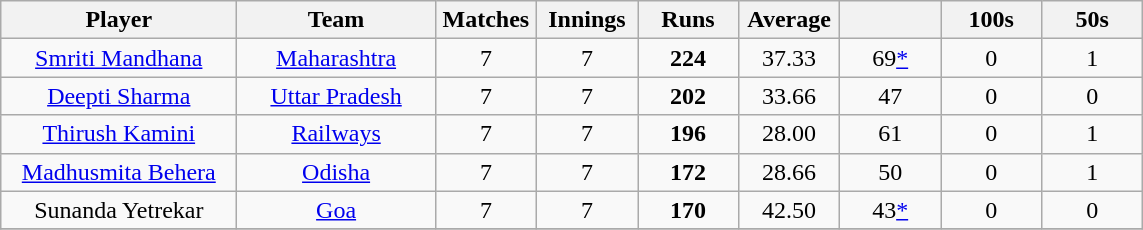<table class="wikitable" style="text-align:center;">
<tr>
<th width=150>Player</th>
<th width=125>Team</th>
<th width=60>Matches</th>
<th width=60>Innings</th>
<th width=60>Runs</th>
<th width=60>Average</th>
<th width=60></th>
<th width=60>100s</th>
<th width=60>50s</th>
</tr>
<tr>
<td><a href='#'>Smriti Mandhana</a></td>
<td><a href='#'>Maharashtra</a></td>
<td>7</td>
<td>7</td>
<td><strong>224</strong></td>
<td>37.33</td>
<td>69<a href='#'>*</a></td>
<td>0</td>
<td>1</td>
</tr>
<tr>
<td><a href='#'>Deepti Sharma</a></td>
<td><a href='#'>Uttar Pradesh</a></td>
<td>7</td>
<td>7</td>
<td><strong>202</strong></td>
<td>33.66</td>
<td>47</td>
<td>0</td>
<td>0</td>
</tr>
<tr>
<td><a href='#'>Thirush Kamini</a></td>
<td><a href='#'>Railways</a></td>
<td>7</td>
<td>7</td>
<td><strong>196</strong></td>
<td>28.00</td>
<td>61</td>
<td>0</td>
<td>1</td>
</tr>
<tr>
<td><a href='#'>Madhusmita Behera</a></td>
<td><a href='#'>Odisha</a></td>
<td>7</td>
<td>7</td>
<td><strong>172</strong></td>
<td>28.66</td>
<td>50</td>
<td>0</td>
<td>1</td>
</tr>
<tr>
<td>Sunanda Yetrekar</td>
<td><a href='#'>Goa</a></td>
<td>7</td>
<td>7</td>
<td><strong>170</strong></td>
<td>42.50</td>
<td>43<a href='#'>*</a></td>
<td>0</td>
<td>0</td>
</tr>
<tr>
</tr>
</table>
